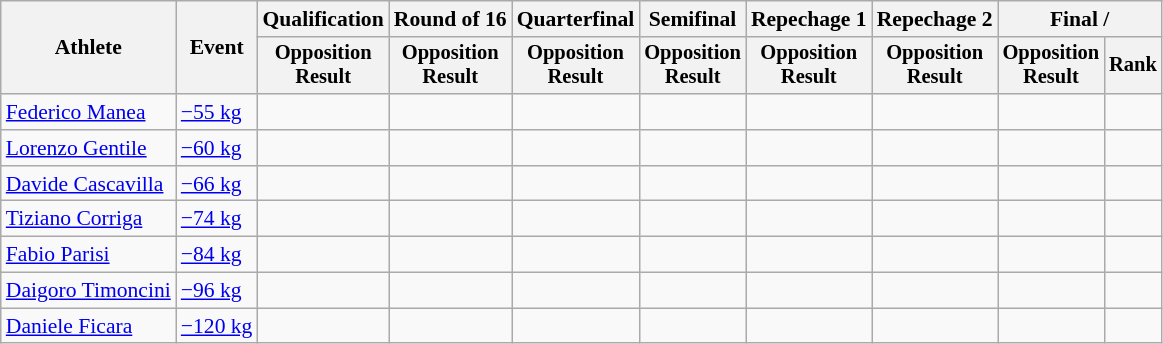<table class="wikitable" style="font-size:90%">
<tr>
<th rowspan="2">Athlete</th>
<th rowspan="2">Event</th>
<th>Qualification</th>
<th>Round of 16</th>
<th>Quarterfinal</th>
<th>Semifinal</th>
<th>Repechage 1</th>
<th>Repechage 2</th>
<th colspan=2>Final / </th>
</tr>
<tr style="font-size: 95%">
<th>Opposition<br>Result</th>
<th>Opposition<br>Result</th>
<th>Opposition<br>Result</th>
<th>Opposition<br>Result</th>
<th>Opposition<br>Result</th>
<th>Opposition<br>Result</th>
<th>Opposition<br>Result</th>
<th>Rank</th>
</tr>
<tr align=center>
<td align=left><a href='#'>Federico Manea</a></td>
<td align=left><a href='#'>−55 kg</a></td>
<td></td>
<td></td>
<td></td>
<td></td>
<td></td>
<td></td>
<td></td>
<td></td>
</tr>
<tr align=center>
<td align=left><a href='#'>Lorenzo Gentile</a></td>
<td align=left><a href='#'>−60 kg</a></td>
<td></td>
<td></td>
<td></td>
<td></td>
<td></td>
<td></td>
<td></td>
<td></td>
</tr>
<tr align=center>
<td align=left><a href='#'>Davide Cascavilla</a></td>
<td align=left><a href='#'>−66 kg</a></td>
<td></td>
<td></td>
<td></td>
<td></td>
<td></td>
<td></td>
<td></td>
<td></td>
</tr>
<tr align=center>
<td align=left><a href='#'>Tiziano Corriga</a></td>
<td align=left><a href='#'>−74 kg</a></td>
<td></td>
<td></td>
<td></td>
<td></td>
<td></td>
<td></td>
<td></td>
<td></td>
</tr>
<tr align=center>
<td align=left><a href='#'>Fabio Parisi</a></td>
<td align=left><a href='#'>−84 kg</a></td>
<td></td>
<td></td>
<td></td>
<td></td>
<td></td>
<td></td>
<td></td>
<td></td>
</tr>
<tr align=center>
<td align=left><a href='#'>Daigoro Timoncini</a></td>
<td align=left><a href='#'>−96 kg</a></td>
<td></td>
<td></td>
<td></td>
<td></td>
<td></td>
<td></td>
<td></td>
<td></td>
</tr>
<tr align=center>
<td align=left><a href='#'>Daniele Ficara</a></td>
<td align=left><a href='#'>−120 kg</a></td>
<td></td>
<td></td>
<td></td>
<td></td>
<td></td>
<td></td>
<td></td>
<td></td>
</tr>
</table>
